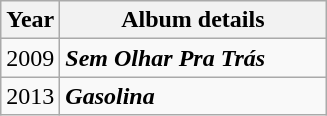<table class="wikitable">
<tr>
<th>Year</th>
<th style="width:170px;">Album details</th>
</tr>
<tr>
<td>2009</td>
<td align=left><strong><em>Sem Olhar Pra Trás</em></strong></td>
</tr>
<tr>
<td>2013</td>
<td align=left><strong><em>Gasolina</em></strong></td>
</tr>
</table>
